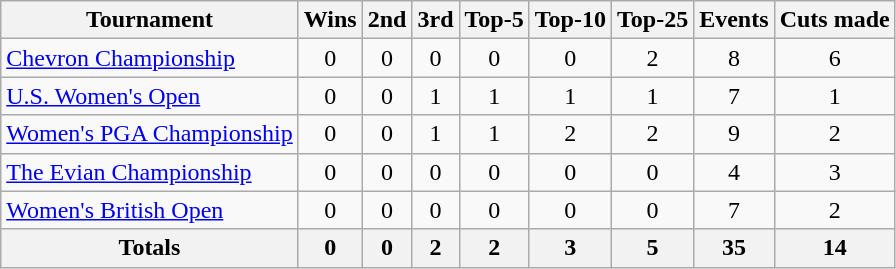<table class=wikitable style=text-align:center>
<tr>
<th>Tournament</th>
<th>Wins</th>
<th>2nd</th>
<th>3rd</th>
<th>Top-5</th>
<th>Top-10</th>
<th>Top-25</th>
<th>Events</th>
<th>Cuts made</th>
</tr>
<tr>
<td align=left><a href='#'>Chevron Championship</a></td>
<td>0</td>
<td>0</td>
<td>0</td>
<td>0</td>
<td>0</td>
<td>2</td>
<td>8</td>
<td>6</td>
</tr>
<tr>
<td align=left><a href='#'>U.S. Women's Open</a></td>
<td>0</td>
<td>0</td>
<td>1</td>
<td>1</td>
<td>1</td>
<td>1</td>
<td>7</td>
<td>1</td>
</tr>
<tr>
<td align=left><a href='#'>Women's PGA Championship</a></td>
<td>0</td>
<td>0</td>
<td>1</td>
<td>1</td>
<td>2</td>
<td>2</td>
<td>9</td>
<td>2</td>
</tr>
<tr>
<td align=left><a href='#'>The Evian Championship</a></td>
<td>0</td>
<td>0</td>
<td>0</td>
<td>0</td>
<td>0</td>
<td>0</td>
<td>4</td>
<td>3</td>
</tr>
<tr>
<td align=left><a href='#'>Women's British Open</a></td>
<td>0</td>
<td>0</td>
<td>0</td>
<td>0</td>
<td>0</td>
<td>0</td>
<td>7</td>
<td>2</td>
</tr>
<tr>
<th>Totals</th>
<th>0</th>
<th>0</th>
<th>2</th>
<th>2</th>
<th>3</th>
<th>5</th>
<th>35</th>
<th>14</th>
</tr>
</table>
